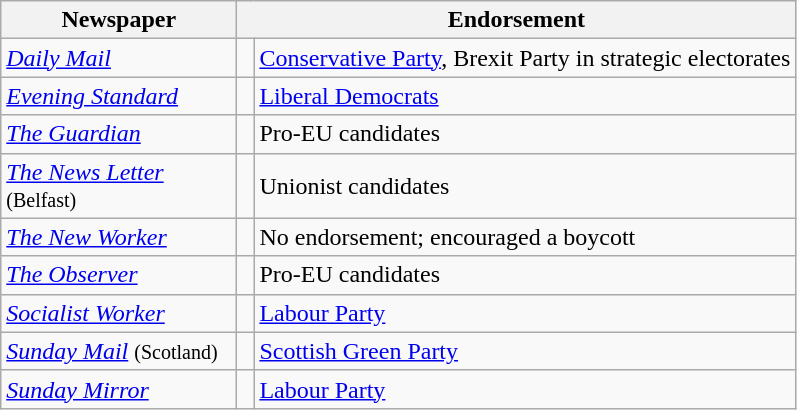<table class="wikitable">
<tr>
<th style="width:150px;">Newspaper</th>
<th colspan=2>Endorsement</th>
</tr>
<tr>
<td><em><a href='#'>Daily Mail</a></em></td>
<td></td>
<td><a href='#'>Conservative Party</a>, Brexit Party in strategic electorates</td>
</tr>
<tr>
<td><em><a href='#'>Evening Standard</a></em></td>
<td></td>
<td><a href='#'>Liberal Democrats</a></td>
</tr>
<tr>
<td><em><a href='#'>The Guardian</a></em></td>
<td> </td>
<td>Pro-EU candidates</td>
</tr>
<tr>
<td><em><a href='#'>The News Letter</a></em> <small>(Belfast)</small></td>
<td> </td>
<td>Unionist candidates</td>
</tr>
<tr>
<td><em><a href='#'>The New Worker</a></em></td>
<td> </td>
<td>No endorsement; encouraged a boycott</td>
</tr>
<tr>
<td><em><a href='#'>The Observer</a></em></td>
<td> </td>
<td>Pro-EU candidates</td>
</tr>
<tr>
<td><em><a href='#'>Socialist Worker</a></em></td>
<td></td>
<td><a href='#'>Labour Party</a></td>
</tr>
<tr>
<td><em><a href='#'>Sunday Mail</a></em> <small>(Scotland)</small></td>
<td></td>
<td><a href='#'>Scottish Green Party</a></td>
</tr>
<tr>
<td><em><a href='#'>Sunday Mirror</a></em></td>
<td></td>
<td><a href='#'>Labour Party</a></td>
</tr>
</table>
